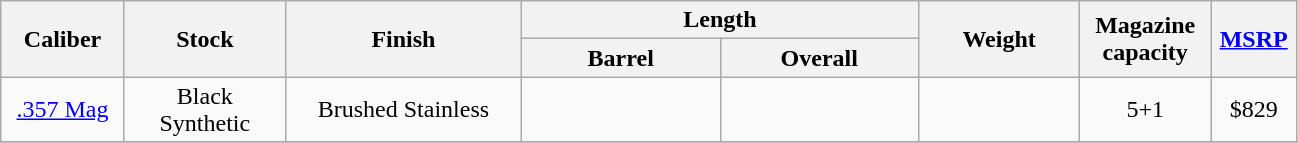<table class="wikitable" align="center">
<tr align="center" valign="center">
<th rowspan="2" width = 75>Caliber</th>
<th rowspan="2" width = 100>Stock</th>
<th rowspan="2" width = 150>Finish</th>
<th colspan="2">Length</th>
<th rowspan="2" width = 100>Weight</th>
<th rowspan="2" width = 80>Magazine<br>capacity</th>
<th rowspan="2" width = 50><a href='#'>MSRP</a></th>
</tr>
<tr align="center" valign="center">
<th width = 125>Barrel</th>
<th width = 125>Overall</th>
</tr>
<tr align="center" valign="center">
<td rowspan="1"><a href='#'>.357 Mag</a></td>
<td>Black Synthetic</td>
<td>Brushed Stainless</td>
<td></td>
<td></td>
<td></td>
<td>5+1</td>
<td>$829</td>
</tr>
<tr>
</tr>
</table>
